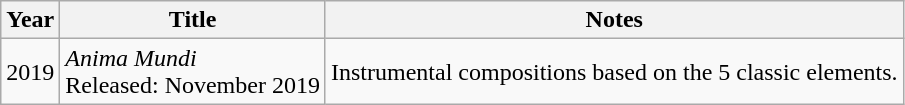<table class="wikitable">
<tr>
<th>Year</th>
<th>Title</th>
<th>Notes</th>
</tr>
<tr>
<td>2019</td>
<td><em>Anima Mundi</em><br>Released: November 2019</td>
<td>Instrumental compositions based on the 5 classic elements.</td>
</tr>
</table>
